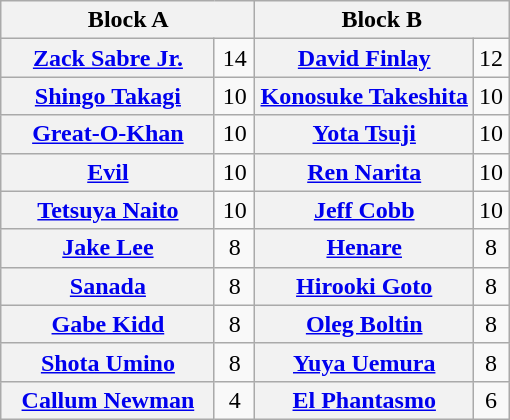<table class="wikitable" style="margin: 1em auto 1em auto;text-align:center">
<tr>
<th colspan="2" style="width:50%">Block A</th>
<th colspan="2" style="width:50%">Block B</th>
</tr>
<tr>
<th><a href='#'>Zack Sabre Jr.</a></th>
<td>14</td>
<th><a href='#'>David Finlay</a></th>
<td>12</td>
</tr>
<tr>
<th><a href='#'>Shingo Takagi</a></th>
<td>10</td>
<th><a href='#'>Konosuke Takeshita</a></th>
<td>10</td>
</tr>
<tr>
<th><a href='#'>Great-O-Khan</a></th>
<td>10</td>
<th><a href='#'>Yota Tsuji</a></th>
<td>10</td>
</tr>
<tr>
<th><a href='#'>Evil</a></th>
<td>10</td>
<th><a href='#'>Ren Narita</a></th>
<td>10</td>
</tr>
<tr>
<th><a href='#'>Tetsuya Naito</a></th>
<td>10</td>
<th><a href='#'>Jeff Cobb</a></th>
<td>10</td>
</tr>
<tr>
<th><a href='#'>Jake Lee</a></th>
<td>8</td>
<th><a href='#'>Henare</a></th>
<td>8</td>
</tr>
<tr>
<th><a href='#'>Sanada</a></th>
<td>8</td>
<th><a href='#'>Hirooki Goto</a></th>
<td>8</td>
</tr>
<tr>
<th><a href='#'>Gabe Kidd</a></th>
<td>8</td>
<th><a href='#'>Oleg Boltin</a></th>
<td>8</td>
</tr>
<tr>
<th><a href='#'>Shota Umino</a></th>
<td>8</td>
<th><a href='#'>Yuya Uemura</a><br></th>
<td>8</td>
</tr>
<tr>
<th><a href='#'>Callum Newman</a></th>
<td>4</td>
<th><a href='#'>El Phantasmo</a></th>
<td>6</td>
</tr>
</table>
